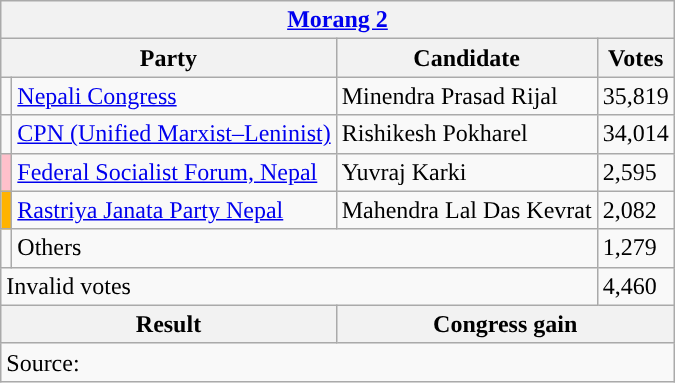<table class="wikitable">
<tr>
<th colspan="4"><a href='#'>Morang 2</a></th>
</tr>
<tr>
<th colspan="2">Party</th>
<th>Candidate</th>
<th>Votes</th>
</tr>
<tr>
<td style="background-color:"></td>
<td><a href='#'>Nepali Congress</a></td>
<td>Minendra Prasad Rijal</td>
<td>35,819</td>
</tr>
<tr>
<td style="background-color:"></td>
<td><a href='#'>CPN (Unified Marxist–Leninist)</a></td>
<td>Rishikesh Pokharel</td>
<td>34,014</td>
</tr>
<tr>
<td style="background-color:pink"></td>
<td><a href='#'>Federal Socialist Forum, Nepal</a></td>
<td>Yuvraj Karki</td>
<td>2,595</td>
</tr>
<tr>
<td style="background-color:#ffb300"></td>
<td><a href='#'>Rastriya Janata Party Nepal</a></td>
<td>Mahendra Lal Das Kevrat</td>
<td>2,082</td>
</tr>
<tr>
<td></td>
<td colspan="2">Others</td>
<td>1,279</td>
</tr>
<tr>
<td colspan="3">Invalid votes</td>
<td>4,460</td>
</tr>
<tr>
<th colspan="2">Result</th>
<th colspan="2">Congress gain</th>
</tr>
<tr>
<td colspan="4">Source: </td>
</tr>
</table>
